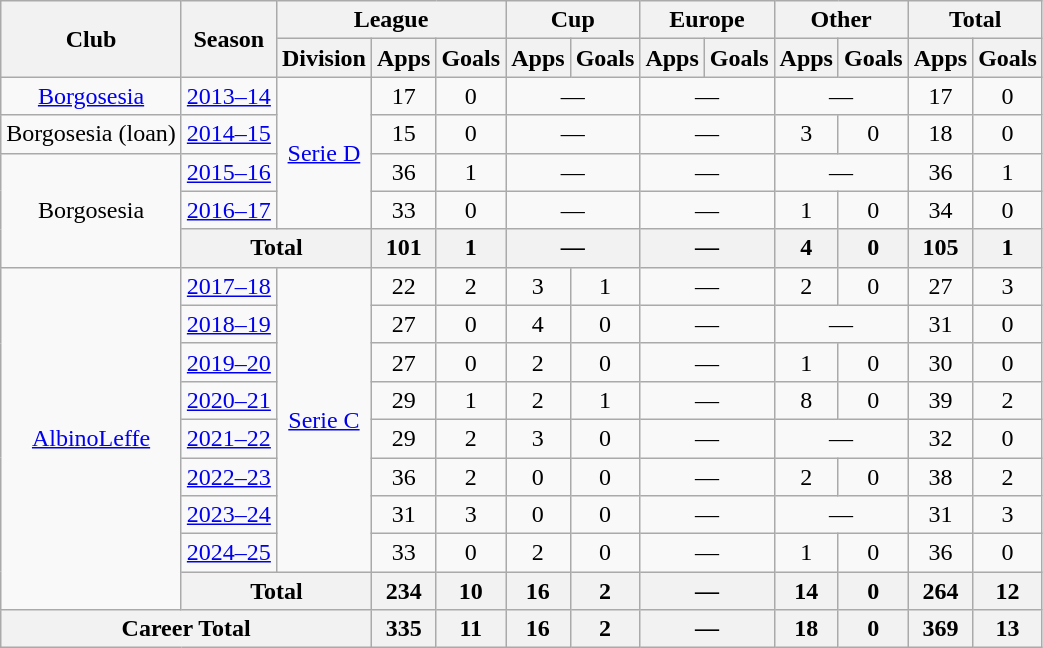<table class=wikitable style=text-align:center>
<tr>
<th rowspan=2>Club</th>
<th rowspan=2>Season</th>
<th colspan=3>League</th>
<th colspan=2>Cup</th>
<th colspan=2>Europe</th>
<th colspan=2>Other</th>
<th colspan=2>Total</th>
</tr>
<tr>
<th>Division</th>
<th>Apps</th>
<th>Goals</th>
<th>Apps</th>
<th>Goals</th>
<th>Apps</th>
<th>Goals</th>
<th>Apps</th>
<th>Goals</th>
<th>Apps</th>
<th>Goals</th>
</tr>
<tr>
<td rowspan="1"><a href='#'>Borgosesia</a></td>
<td><a href='#'>2013–14</a></td>
<td rowspan="4"><a href='#'>Serie D</a></td>
<td>17</td>
<td>0</td>
<td colspan="2">—</td>
<td colspan="2">—</td>
<td colspan="2">—</td>
<td>17</td>
<td>0</td>
</tr>
<tr>
<td rowspan="1">Borgosesia (loan)</td>
<td><a href='#'>2014–15</a></td>
<td>15</td>
<td>0</td>
<td colspan="2">—</td>
<td colspan="2">—</td>
<td>3</td>
<td>0</td>
<td>18</td>
<td>0</td>
</tr>
<tr>
<td rowspan="3">Borgosesia</td>
<td><a href='#'>2015–16</a></td>
<td>36</td>
<td>1</td>
<td colspan="2">—</td>
<td colspan="2">—</td>
<td colspan="2">—</td>
<td>36</td>
<td>1</td>
</tr>
<tr>
<td><a href='#'>2016–17</a></td>
<td>33</td>
<td>0</td>
<td colspan="2">—</td>
<td colspan="2">—</td>
<td>1</td>
<td>0</td>
<td>34</td>
<td>0</td>
</tr>
<tr>
<th colspan="2">Total</th>
<th>101</th>
<th>1</th>
<th colspan="2">—</th>
<th colspan="2">—</th>
<th>4</th>
<th>0</th>
<th>105</th>
<th>1</th>
</tr>
<tr>
<td rowspan="9"><a href='#'>AlbinoLeffe</a></td>
<td><a href='#'>2017–18</a></td>
<td rowspan="8"><a href='#'>Serie C</a></td>
<td>22</td>
<td>2</td>
<td>3</td>
<td>1</td>
<td colspan="2">—</td>
<td>2</td>
<td>0</td>
<td>27</td>
<td>3</td>
</tr>
<tr>
<td><a href='#'>2018–19</a></td>
<td>27</td>
<td>0</td>
<td>4</td>
<td>0</td>
<td colspan="2">—</td>
<td colspan="2">—</td>
<td>31</td>
<td>0</td>
</tr>
<tr>
<td><a href='#'>2019–20</a></td>
<td>27</td>
<td>0</td>
<td>2</td>
<td>0</td>
<td colspan="2">—</td>
<td>1</td>
<td>0</td>
<td>30</td>
<td>0</td>
</tr>
<tr>
<td><a href='#'>2020–21</a></td>
<td>29</td>
<td>1</td>
<td>2</td>
<td>1</td>
<td colspan="2">—</td>
<td>8</td>
<td>0</td>
<td>39</td>
<td>2</td>
</tr>
<tr>
<td><a href='#'>2021–22</a></td>
<td>29</td>
<td>2</td>
<td>3</td>
<td>0</td>
<td colspan="2">—</td>
<td colspan="2">—</td>
<td>32</td>
<td>0</td>
</tr>
<tr>
<td><a href='#'>2022–23</a></td>
<td>36</td>
<td>2</td>
<td>0</td>
<td>0</td>
<td colspan="2">—</td>
<td>2</td>
<td>0</td>
<td>38</td>
<td>2</td>
</tr>
<tr>
<td><a href='#'>2023–24</a></td>
<td>31</td>
<td>3</td>
<td>0</td>
<td>0</td>
<td colspan="2">—</td>
<td colspan="2">—</td>
<td>31</td>
<td>3</td>
</tr>
<tr>
<td><a href='#'>2024–25</a></td>
<td>33</td>
<td>0</td>
<td>2</td>
<td>0</td>
<td colspan="2">—</td>
<td>1</td>
<td>0</td>
<td>36</td>
<td>0</td>
</tr>
<tr>
<th colspan="2">Total</th>
<th>234</th>
<th>10</th>
<th>16</th>
<th>2</th>
<th colspan="2">—</th>
<th>14</th>
<th>0</th>
<th>264</th>
<th>12</th>
</tr>
<tr>
<th colspan="3">Career Total</th>
<th>335</th>
<th>11</th>
<th>16</th>
<th>2</th>
<th colspan="2">—</th>
<th>18</th>
<th>0</th>
<th>369</th>
<th>13</th>
</tr>
</table>
